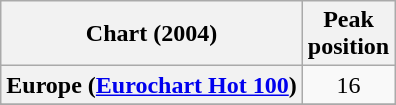<table class="wikitable sortable plainrowheaders" style="text-align:center">
<tr>
<th scope="col">Chart (2004)</th>
<th scope="col">Peak<br>position</th>
</tr>
<tr>
<th scope="row">Europe (<a href='#'>Eurochart Hot 100</a>)</th>
<td>16</td>
</tr>
<tr>
</tr>
<tr>
</tr>
<tr>
</tr>
</table>
